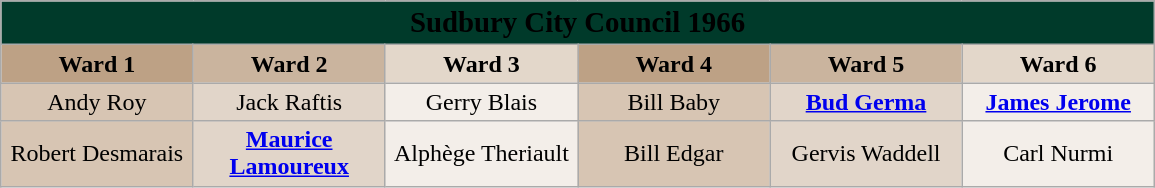<table class="wikitable" border="1" width="770">
<tr>
<td style= "text-align:center; " colspan="6" bgcolor=003A2A><span><big><strong>Sudbury City Council 1966</strong></big></span></td>
</tr>
<tr>
<td style="text-align:center;" width="16.67%" bgcolor= BDA185><strong>Ward 1</strong></td>
<td style="text-align:center;" width="16.67%" bgcolor= CAB49E><strong>Ward 2</strong></td>
<td style="text-align:center;" width="16.67%" bgcolor= E3D7CA><strong>Ward 3</strong></td>
<td style="text-align:center;" width="16.67%" bgcolor= BDA185><strong>Ward 4</strong></td>
<td style="text-align:center;" width="16.67%" bgcolor= CAB49E><strong>Ward 5</strong></td>
<td style="text-align:center;" width="16.67%" bgcolor= E3D7CA><strong>Ward 6</strong></td>
</tr>
<tr>
<td style="text-align:center;" bgcolor= D7C5B3>Andy Roy</td>
<td style="text-align:center;" bgcolor= E1D5C9>Jack Raftis</td>
<td style="text-align:center;" bgcolor= F3EEE9>Gerry Blais</td>
<td style="text-align:center;" bgcolor= D7C5B3>Bill Baby</td>
<td style="text-align:center;" bgcolor= E1D5C9><strong><a href='#'>Bud Germa</a></strong></td>
<td style="text-align:center;" bgcolor= F3EEE9><strong><a href='#'>James Jerome</a></strong></td>
</tr>
<tr>
<td style="text-align:center;" bgcolor= D7C5B3>Robert Desmarais</td>
<td style="text-align:center;" bgcolor= E1D5C9><strong><a href='#'>Maurice Lamoureux</a></strong></td>
<td style="text-align:center;" bgcolor= F3EEE9>Alphège Theriault</td>
<td style="text-align:center;" bgcolor= D7C5B3>Bill Edgar</td>
<td style="text-align:center;" bgcolor= E1D5C9>Gervis Waddell</td>
<td style="text-align:center;" bgcolor= F3EEE9>Carl Nurmi</td>
</tr>
</table>
